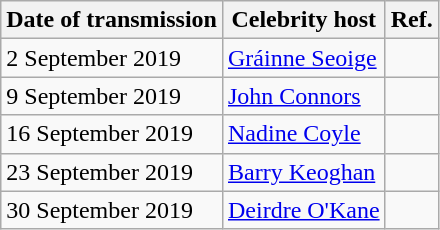<table class="wikitable">
<tr>
<th>Date of transmission</th>
<th>Celebrity host</th>
<th>Ref.</th>
</tr>
<tr>
<td>2 September 2019</td>
<td><a href='#'>Gráinne Seoige</a></td>
<td align="center"></td>
</tr>
<tr>
<td>9 September 2019</td>
<td><a href='#'>John Connors</a></td>
<td align="center"></td>
</tr>
<tr>
<td>16 September 2019</td>
<td><a href='#'>Nadine Coyle</a></td>
<td align="center"></td>
</tr>
<tr>
<td>23 September 2019</td>
<td><a href='#'>Barry Keoghan</a></td>
<td align="center"></td>
</tr>
<tr>
<td>30 September 2019</td>
<td><a href='#'>Deirdre O'Kane</a></td>
<td align="center"></td>
</tr>
</table>
